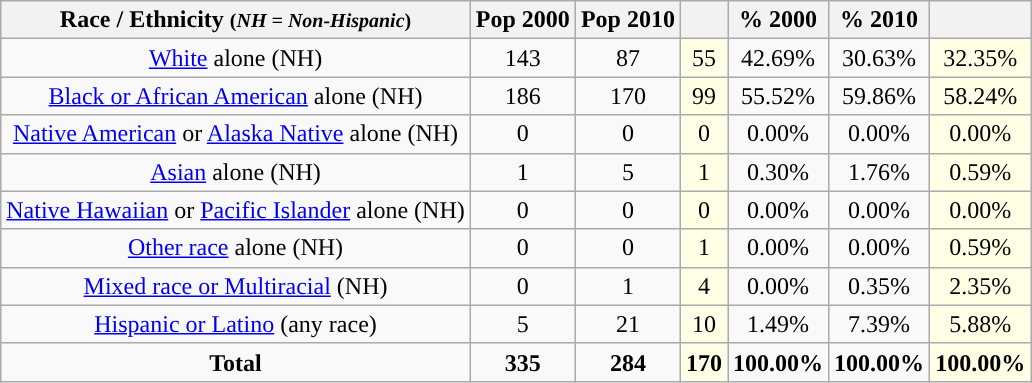<table class="wikitable" style="text-align:center;">
<tr>
<th>Race / Ethnicity <small>(<em>NH = Non-Hispanic</em>)</small></th>
<th>Pop 2000</th>
<th>Pop 2010</th>
<th></th>
<th>% 2000</th>
<th>% 2010</th>
<th></th>
</tr>
<tr>
<td><a href='#'>White</a> alone (NH)</td>
<td>143</td>
<td>87</td>
<td style='background: #ffffe6;'>55</td>
<td>42.69%</td>
<td>30.63%</td>
<td style='background: #ffffe6;'>32.35%</td>
</tr>
<tr>
<td><a href='#'>Black or African American</a> alone (NH)</td>
<td>186</td>
<td>170</td>
<td style='background: #ffffe6;'>99</td>
<td>55.52%</td>
<td>59.86%</td>
<td style='background: #ffffe6;'>58.24%</td>
</tr>
<tr>
<td><a href='#'>Native American</a> or <a href='#'>Alaska Native</a> alone (NH)</td>
<td>0</td>
<td>0</td>
<td style='background: #ffffe6;'>0</td>
<td>0.00%</td>
<td>0.00%</td>
<td style='background: #ffffe6;'>0.00%</td>
</tr>
<tr>
<td><a href='#'>Asian</a> alone (NH)</td>
<td>1</td>
<td>5</td>
<td style='background: #ffffe6;'>1</td>
<td>0.30%</td>
<td>1.76%</td>
<td style='background: #ffffe6;'>0.59%</td>
</tr>
<tr>
<td><a href='#'>Native Hawaiian</a> or <a href='#'>Pacific Islander</a> alone (NH)</td>
<td>0</td>
<td>0</td>
<td style='background: #ffffe6;'>0</td>
<td>0.00%</td>
<td>0.00%</td>
<td style='background: #ffffe6;'>0.00%</td>
</tr>
<tr>
<td><a href='#'>Other race</a> alone (NH)</td>
<td>0</td>
<td>0</td>
<td style='background: #ffffe6;'>1</td>
<td>0.00%</td>
<td>0.00%</td>
<td style='background: #ffffe6;'>0.59%</td>
</tr>
<tr>
<td><a href='#'>Mixed race or Multiracial</a> (NH)</td>
<td>0</td>
<td>1</td>
<td style='background: #ffffe6;'>4</td>
<td>0.00%</td>
<td>0.35%</td>
<td style='background: #ffffe6;'>2.35%</td>
</tr>
<tr>
<td><a href='#'>Hispanic or Latino</a> (any race)</td>
<td>5</td>
<td>21</td>
<td style='background: #ffffe6;'>10</td>
<td>1.49%</td>
<td>7.39%</td>
<td style='background: #ffffe6;'>5.88%</td>
</tr>
<tr>
<td><strong>Total</strong></td>
<td><strong>335</strong></td>
<td><strong>284</strong></td>
<td style='background: #ffffe6;'><strong>170</strong></td>
<td><strong>100.00%</strong></td>
<td><strong>100.00%</strong></td>
<td style='background: #ffffe6;'><strong>100.00%</strong></td>
</tr>
</table>
